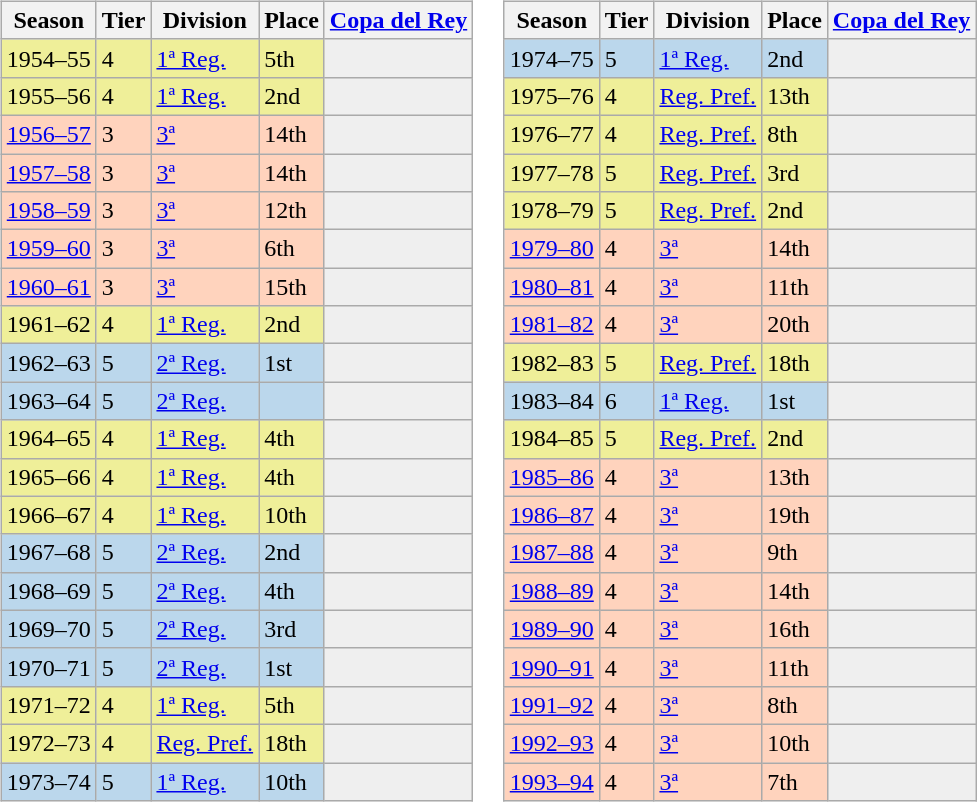<table>
<tr>
<td valign="top" width=0%><br><table class="wikitable">
<tr style="background:#f0f6fa;">
<th>Season</th>
<th>Tier</th>
<th>Division</th>
<th>Place</th>
<th><a href='#'>Copa del Rey</a></th>
</tr>
<tr>
<td style="background:#EFEF99;">1954–55</td>
<td style="background:#EFEF99;">4</td>
<td style="background:#EFEF99;"><a href='#'>1ª Reg.</a></td>
<td style="background:#EFEF99;">5th</td>
<th style="background:#efefef;"></th>
</tr>
<tr>
<td style="background:#EFEF99;">1955–56</td>
<td style="background:#EFEF99;">4</td>
<td style="background:#EFEF99;"><a href='#'>1ª Reg.</a></td>
<td style="background:#EFEF99;">2nd</td>
<th style="background:#efefef;"></th>
</tr>
<tr>
<td style="background:#FFD3BD;"><a href='#'>1956–57</a></td>
<td style="background:#FFD3BD;">3</td>
<td style="background:#FFD3BD;"><a href='#'>3ª</a></td>
<td style="background:#FFD3BD;">14th</td>
<th style="background:#efefef;"></th>
</tr>
<tr>
<td style="background:#FFD3BD;"><a href='#'>1957–58</a></td>
<td style="background:#FFD3BD;">3</td>
<td style="background:#FFD3BD;"><a href='#'>3ª</a></td>
<td style="background:#FFD3BD;">14th</td>
<th style="background:#efefef;"></th>
</tr>
<tr>
<td style="background:#FFD3BD;"><a href='#'>1958–59</a></td>
<td style="background:#FFD3BD;">3</td>
<td style="background:#FFD3BD;"><a href='#'>3ª</a></td>
<td style="background:#FFD3BD;">12th</td>
<th style="background:#efefef;"></th>
</tr>
<tr>
<td style="background:#FFD3BD;"><a href='#'>1959–60</a></td>
<td style="background:#FFD3BD;">3</td>
<td style="background:#FFD3BD;"><a href='#'>3ª</a></td>
<td style="background:#FFD3BD;">6th</td>
<th style="background:#efefef;"></th>
</tr>
<tr>
<td style="background:#FFD3BD;"><a href='#'>1960–61</a></td>
<td style="background:#FFD3BD;">3</td>
<td style="background:#FFD3BD;"><a href='#'>3ª</a></td>
<td style="background:#FFD3BD;">15th</td>
<th style="background:#efefef;"></th>
</tr>
<tr>
<td style="background:#EFEF99;">1961–62</td>
<td style="background:#EFEF99;">4</td>
<td style="background:#EFEF99;"><a href='#'>1ª Reg.</a></td>
<td style="background:#EFEF99;">2nd</td>
<th style="background:#efefef;"></th>
</tr>
<tr>
<td style="background:#BBD7EC;">1962–63</td>
<td style="background:#BBD7EC;">5</td>
<td style="background:#BBD7EC;"><a href='#'>2ª Reg.</a></td>
<td style="background:#BBD7EC;">1st</td>
<th style="background:#efefef;"></th>
</tr>
<tr>
<td style="background:#BBD7EC;">1963–64</td>
<td style="background:#BBD7EC;">5</td>
<td style="background:#BBD7EC;"><a href='#'>2ª Reg.</a></td>
<td style="background:#BBD7EC;"></td>
<th style="background:#efefef;"></th>
</tr>
<tr>
<td style="background:#EFEF99;">1964–65</td>
<td style="background:#EFEF99;">4</td>
<td style="background:#EFEF99;"><a href='#'>1ª Reg.</a></td>
<td style="background:#EFEF99;">4th</td>
<th style="background:#efefef;"></th>
</tr>
<tr>
<td style="background:#EFEF99;">1965–66</td>
<td style="background:#EFEF99;">4</td>
<td style="background:#EFEF99;"><a href='#'>1ª Reg.</a></td>
<td style="background:#EFEF99;">4th</td>
<th style="background:#efefef;"></th>
</tr>
<tr>
<td style="background:#EFEF99;">1966–67</td>
<td style="background:#EFEF99;">4</td>
<td style="background:#EFEF99;"><a href='#'>1ª Reg.</a></td>
<td style="background:#EFEF99;">10th</td>
<th style="background:#efefef;"></th>
</tr>
<tr>
<td style="background:#BBD7EC;">1967–68</td>
<td style="background:#BBD7EC;">5</td>
<td style="background:#BBD7EC;"><a href='#'>2ª Reg.</a></td>
<td style="background:#BBD7EC;">2nd</td>
<th style="background:#efefef;"></th>
</tr>
<tr>
<td style="background:#BBD7EC;">1968–69</td>
<td style="background:#BBD7EC;">5</td>
<td style="background:#BBD7EC;"><a href='#'>2ª Reg.</a></td>
<td style="background:#BBD7EC;">4th</td>
<th style="background:#efefef;"></th>
</tr>
<tr>
<td style="background:#BBD7EC;">1969–70</td>
<td style="background:#BBD7EC;">5</td>
<td style="background:#BBD7EC;"><a href='#'>2ª Reg.</a></td>
<td style="background:#BBD7EC;">3rd</td>
<th style="background:#efefef;"></th>
</tr>
<tr>
<td style="background:#BBD7EC;">1970–71</td>
<td style="background:#BBD7EC;">5</td>
<td style="background:#BBD7EC;"><a href='#'>2ª Reg.</a></td>
<td style="background:#BBD7EC;">1st</td>
<th style="background:#efefef;"></th>
</tr>
<tr>
<td style="background:#EFEF99;">1971–72</td>
<td style="background:#EFEF99;">4</td>
<td style="background:#EFEF99;"><a href='#'>1ª Reg.</a></td>
<td style="background:#EFEF99;">5th</td>
<th style="background:#efefef;"></th>
</tr>
<tr>
<td style="background:#EFEF99;">1972–73</td>
<td style="background:#EFEF99;">4</td>
<td style="background:#EFEF99;"><a href='#'>Reg. Pref.</a></td>
<td style="background:#EFEF99;">18th</td>
<th style="background:#efefef;"></th>
</tr>
<tr>
<td style="background:#BBD7EC;">1973–74</td>
<td style="background:#BBD7EC;">5</td>
<td style="background:#BBD7EC;"><a href='#'>1ª Reg.</a></td>
<td style="background:#BBD7EC;">10th</td>
<th style="background:#efefef;"></th>
</tr>
</table>
</td>
<td valign="top" width=0%><br><table class="wikitable">
<tr style="background:#f0f6fa;">
<th>Season</th>
<th>Tier</th>
<th>Division</th>
<th>Place</th>
<th><a href='#'>Copa del Rey</a></th>
</tr>
<tr>
<td style="background:#BBD7EC;">1974–75</td>
<td style="background:#BBD7EC;">5</td>
<td style="background:#BBD7EC;"><a href='#'>1ª Reg.</a></td>
<td style="background:#BBD7EC;">2nd</td>
<th style="background:#efefef;"></th>
</tr>
<tr>
<td style="background:#EFEF99;">1975–76</td>
<td style="background:#EFEF99;">4</td>
<td style="background:#EFEF99;"><a href='#'>Reg. Pref.</a></td>
<td style="background:#EFEF99;">13th</td>
<th style="background:#efefef;"></th>
</tr>
<tr>
<td style="background:#EFEF99;">1976–77</td>
<td style="background:#EFEF99;">4</td>
<td style="background:#EFEF99;"><a href='#'>Reg. Pref.</a></td>
<td style="background:#EFEF99;">8th</td>
<th style="background:#efefef;"></th>
</tr>
<tr>
<td style="background:#EFEF99;">1977–78</td>
<td style="background:#EFEF99;">5</td>
<td style="background:#EFEF99;"><a href='#'>Reg. Pref.</a></td>
<td style="background:#EFEF99;">3rd</td>
<th style="background:#efefef;"></th>
</tr>
<tr>
<td style="background:#EFEF99;">1978–79</td>
<td style="background:#EFEF99;">5</td>
<td style="background:#EFEF99;"><a href='#'>Reg. Pref.</a></td>
<td style="background:#EFEF99;">2nd</td>
<th style="background:#efefef;"></th>
</tr>
<tr>
<td style="background:#FFD3BD;"><a href='#'>1979–80</a></td>
<td style="background:#FFD3BD;">4</td>
<td style="background:#FFD3BD;"><a href='#'>3ª</a></td>
<td style="background:#FFD3BD;">14th</td>
<th style="background:#efefef;"></th>
</tr>
<tr>
<td style="background:#FFD3BD;"><a href='#'>1980–81</a></td>
<td style="background:#FFD3BD;">4</td>
<td style="background:#FFD3BD;"><a href='#'>3ª</a></td>
<td style="background:#FFD3BD;">11th</td>
<th style="background:#efefef;"></th>
</tr>
<tr>
<td style="background:#FFD3BD;"><a href='#'>1981–82</a></td>
<td style="background:#FFD3BD;">4</td>
<td style="background:#FFD3BD;"><a href='#'>3ª</a></td>
<td style="background:#FFD3BD;">20th</td>
<th style="background:#efefef;"></th>
</tr>
<tr>
<td style="background:#EFEF99;">1982–83</td>
<td style="background:#EFEF99;">5</td>
<td style="background:#EFEF99;"><a href='#'>Reg. Pref.</a></td>
<td style="background:#EFEF99;">18th</td>
<th style="background:#efefef;"></th>
</tr>
<tr>
<td style="background:#BBD7EC;">1983–84</td>
<td style="background:#BBD7EC;">6</td>
<td style="background:#BBD7EC;"><a href='#'>1ª Reg.</a></td>
<td style="background:#BBD7EC;">1st</td>
<th style="background:#efefef;"></th>
</tr>
<tr>
<td style="background:#EFEF99;">1984–85</td>
<td style="background:#EFEF99;">5</td>
<td style="background:#EFEF99;"><a href='#'>Reg. Pref.</a></td>
<td style="background:#EFEF99;">2nd</td>
<th style="background:#efefef;"></th>
</tr>
<tr>
<td style="background:#FFD3BD;"><a href='#'>1985–86</a></td>
<td style="background:#FFD3BD;">4</td>
<td style="background:#FFD3BD;"><a href='#'>3ª</a></td>
<td style="background:#FFD3BD;">13th</td>
<th style="background:#efefef;"></th>
</tr>
<tr>
<td style="background:#FFD3BD;"><a href='#'>1986–87</a></td>
<td style="background:#FFD3BD;">4</td>
<td style="background:#FFD3BD;"><a href='#'>3ª</a></td>
<td style="background:#FFD3BD;">19th</td>
<th style="background:#efefef;"></th>
</tr>
<tr>
<td style="background:#FFD3BD;"><a href='#'>1987–88</a></td>
<td style="background:#FFD3BD;">4</td>
<td style="background:#FFD3BD;"><a href='#'>3ª</a></td>
<td style="background:#FFD3BD;">9th</td>
<th style="background:#efefef;"></th>
</tr>
<tr>
<td style="background:#FFD3BD;"><a href='#'>1988–89</a></td>
<td style="background:#FFD3BD;">4</td>
<td style="background:#FFD3BD;"><a href='#'>3ª</a></td>
<td style="background:#FFD3BD;">14th</td>
<th style="background:#efefef;"></th>
</tr>
<tr>
<td style="background:#FFD3BD;"><a href='#'>1989–90</a></td>
<td style="background:#FFD3BD;">4</td>
<td style="background:#FFD3BD;"><a href='#'>3ª</a></td>
<td style="background:#FFD3BD;">16th</td>
<th style="background:#efefef;"></th>
</tr>
<tr>
<td style="background:#FFD3BD;"><a href='#'>1990–91</a></td>
<td style="background:#FFD3BD;">4</td>
<td style="background:#FFD3BD;"><a href='#'>3ª</a></td>
<td style="background:#FFD3BD;">11th</td>
<th style="background:#efefef;"></th>
</tr>
<tr>
<td style="background:#FFD3BD;"><a href='#'>1991–92</a></td>
<td style="background:#FFD3BD;">4</td>
<td style="background:#FFD3BD;"><a href='#'>3ª</a></td>
<td style="background:#FFD3BD;">8th</td>
<th style="background:#efefef;"></th>
</tr>
<tr>
<td style="background:#FFD3BD;"><a href='#'>1992–93</a></td>
<td style="background:#FFD3BD;">4</td>
<td style="background:#FFD3BD;"><a href='#'>3ª</a></td>
<td style="background:#FFD3BD;">10th</td>
<th style="background:#efefef;"></th>
</tr>
<tr>
<td style="background:#FFD3BD;"><a href='#'>1993–94</a></td>
<td style="background:#FFD3BD;">4</td>
<td style="background:#FFD3BD;"><a href='#'>3ª</a></td>
<td style="background:#FFD3BD;">7th</td>
<th style="background:#efefef;"></th>
</tr>
</table>
</td>
</tr>
</table>
